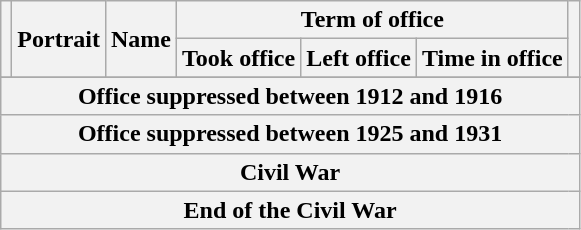<table class="wikitable" style="text-align:center">
<tr>
<th rowspan="2"></th>
<th rowspan="2">Portrait</th>
<th rowspan="2">Name<br></th>
<th colspan="3">Term of office</th>
<th rowspan="2"></th>
</tr>
<tr>
<th>Took office</th>
<th>Left office</th>
<th>Time in office</th>
</tr>
<tr>
</tr>
<tr style="text-align:center;">
<th colspan=7>Office suppressed between 1912 and 1916<br>

</th>
</tr>
<tr style="text-align:center;">
<th colspan=7>Office suppressed between 1925 and 1931<br>


</th>
</tr>
<tr style="text-align:center;">
<th colspan=7>Civil War<br>

</th>
</tr>
<tr style="text-align:center;">
<th colspan=7>End of the Civil War<br>






























</th>
</tr>
</table>
